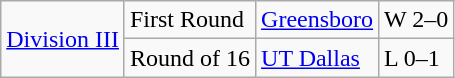<table class="wikitable">
<tr>
<td rowspan="5"><a href='#'>Division III</a></td>
<td>First Round</td>
<td><a href='#'>Greensboro</a></td>
<td>W 2–0</td>
</tr>
<tr>
<td>Round of 16</td>
<td><a href='#'>UT Dallas</a></td>
<td>L 0–1</td>
</tr>
</table>
